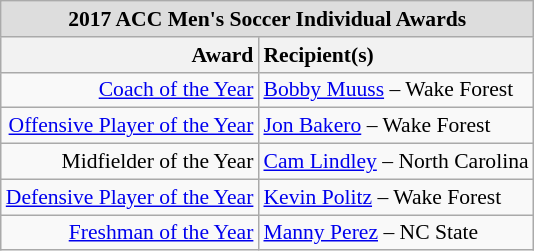<table class="wikitable" style="white-space:nowrap; font-size:90%;">
<tr>
<td colspan="7" style="text-align:center; background:#ddd;"><strong>2017 ACC Men's Soccer Individual Awards</strong></td>
</tr>
<tr>
<th style="text-align:right;">Award</th>
<th style="text-align:left;">Recipient(s)</th>
</tr>
<tr>
<td style="text-align:right;"><a href='#'>Coach of the Year</a></td>
<td style="text-align:left;"><a href='#'>Bobby Muuss</a> – Wake Forest</td>
</tr>
<tr>
<td style="text-align:right;"><a href='#'>Offensive Player of the Year</a></td>
<td style="text-align:left;"><a href='#'>Jon Bakero</a> – Wake Forest</td>
</tr>
<tr>
<td style="text-align:right;">Midfielder of the Year</td>
<td style="text-align:left;"><a href='#'>Cam Lindley</a> – North Carolina</td>
</tr>
<tr>
<td style="text-align:right;"><a href='#'>Defensive Player of the Year</a></td>
<td style="text-align:left;"><a href='#'>Kevin Politz</a> – Wake Forest</td>
</tr>
<tr>
<td style="text-align:right;"><a href='#'>Freshman of the Year</a></td>
<td style="text-align:left;"><a href='#'>Manny Perez</a> – NC State</td>
</tr>
</table>
